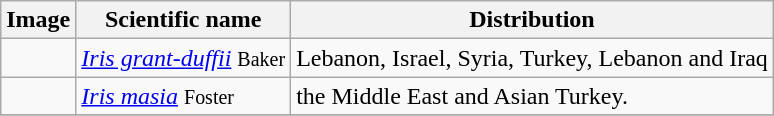<table class="wikitable">
<tr>
<th>Image</th>
<th>Scientific name</th>
<th>Distribution</th>
</tr>
<tr>
<td></td>
<td><em><a href='#'>Iris grant-duffii</a></em> <small>Baker</small></td>
<td>Lebanon, Israel, Syria, Turkey, Lebanon and Iraq</td>
</tr>
<tr>
<td></td>
<td><em><a href='#'>Iris masia</a></em> <small>Foster</small></td>
<td>the Middle East and Asian Turkey.</td>
</tr>
<tr>
</tr>
</table>
